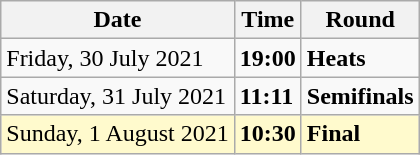<table class="wikitable">
<tr>
<th>Date</th>
<th>Time</th>
<th>Round</th>
</tr>
<tr>
<td>Friday, 30 July 2021</td>
<td><strong>19:00</strong></td>
<td><strong>Heats</strong></td>
</tr>
<tr>
<td>Saturday, 31 July 2021</td>
<td><strong>11:11</strong></td>
<td><strong>Semifinals</strong></td>
</tr>
<tr bgcolor=lemonchiffon>
<td>Sunday, 1 August 2021</td>
<td><strong>10:30</strong></td>
<td><strong>Final</strong></td>
</tr>
</table>
